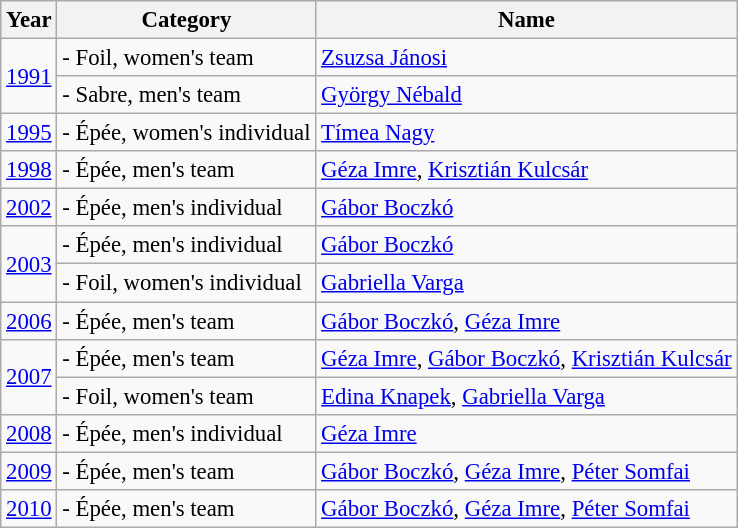<table class="wikitable sortable" center; style="font-size:95%;">
<tr>
<th>Year</th>
<th>Category</th>
<th>Name</th>
</tr>
<tr>
<td rowspan=2><a href='#'>1991</a></td>
<td>- Foil, women's team</td>
<td><a href='#'>Zsuzsa Jánosi</a></td>
</tr>
<tr>
<td>- Sabre, men's team</td>
<td><a href='#'>György Nébald</a></td>
</tr>
<tr>
<td><a href='#'>1995</a></td>
<td>- Épée, women's individual</td>
<td><a href='#'>Tímea Nagy</a></td>
</tr>
<tr>
<td><a href='#'>1998</a></td>
<td>- Épée, men's team</td>
<td><a href='#'>Géza Imre</a>, <a href='#'>Krisztián Kulcsár</a></td>
</tr>
<tr>
<td><a href='#'>2002</a></td>
<td>- Épée, men's individual</td>
<td><a href='#'>Gábor Boczkó</a></td>
</tr>
<tr>
<td rowspan=2><a href='#'>2003</a></td>
<td>- Épée, men's individual</td>
<td><a href='#'>Gábor Boczkó</a></td>
</tr>
<tr>
<td>- Foil, women's individual</td>
<td><a href='#'>Gabriella Varga</a></td>
</tr>
<tr>
<td><a href='#'>2006</a></td>
<td>- Épée, men's team</td>
<td><a href='#'>Gábor Boczkó</a>, <a href='#'>Géza Imre</a></td>
</tr>
<tr>
<td rowspan=2><a href='#'>2007</a></td>
<td>- Épée, men's team</td>
<td><a href='#'>Géza Imre</a>, <a href='#'>Gábor Boczkó</a>, <a href='#'>Krisztián Kulcsár</a></td>
</tr>
<tr>
<td>- Foil, women's team</td>
<td><a href='#'>Edina Knapek</a>, <a href='#'>Gabriella Varga</a></td>
</tr>
<tr>
<td><a href='#'>2008</a></td>
<td>- Épée, men's individual</td>
<td><a href='#'>Géza Imre</a></td>
</tr>
<tr>
<td><a href='#'>2009</a></td>
<td>- Épée, men's team</td>
<td><a href='#'>Gábor Boczkó</a>, <a href='#'>Géza Imre</a>, <a href='#'>Péter Somfai</a></td>
</tr>
<tr>
<td><a href='#'>2010</a></td>
<td>- Épée, men's team</td>
<td><a href='#'>Gábor Boczkó</a>, <a href='#'>Géza Imre</a>, <a href='#'>Péter Somfai</a></td>
</tr>
</table>
